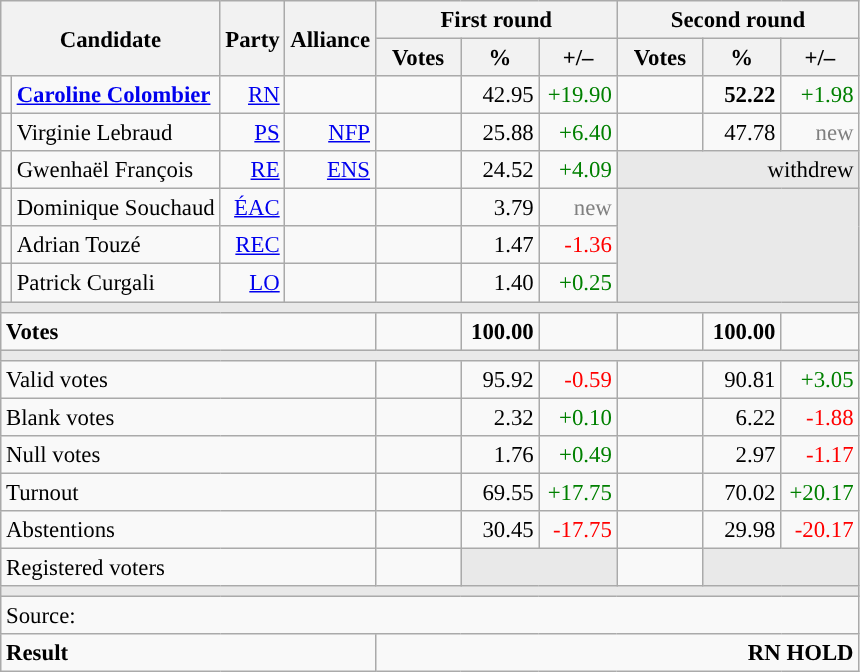<table class="wikitable" style="text-align:right;font-size:95%;">
<tr>
<th rowspan="2" colspan="2">Candidate</th>
<th colspan="1" rowspan="2">Party</th>
<th colspan="1" rowspan="2">Alliance</th>
<th colspan="3">First round</th>
<th colspan="3">Second round</th>
</tr>
<tr>
<th style="width:50px;">Votes</th>
<th style="width:45px;">%</th>
<th style="width:45px;">+/–</th>
<th style="width:50px;">Votes</th>
<th style="width:45px;">%</th>
<th style="width:45px;">+/–</th>
</tr>
<tr>
<td style="color:inherit;background:"></td>
<td style="text-align:left;"><strong><a href='#'>Caroline Colombier</a></strong></td>
<td><a href='#'>RN</a></td>
<td></td>
<td></td>
<td>42.95</td>
<td style="color:green;">+19.90</td>
<td><strong></strong></td>
<td><strong>52.22</strong></td>
<td style="color:green;">+1.98</td>
</tr>
<tr>
<td style="color:inherit;background:"></td>
<td style="text-align:left;">Virginie Lebraud</td>
<td><a href='#'>PS</a></td>
<td><a href='#'>NFP</a></td>
<td></td>
<td>25.88</td>
<td style="color:green;">+6.40</td>
<td></td>
<td>47.78</td>
<td style="color:grey;">new</td>
</tr>
<tr>
<td style="color:inherit;background:"></td>
<td style="text-align:left;">Gwenhaël François</td>
<td><a href='#'>RE</a></td>
<td><a href='#'>ENS</a></td>
<td></td>
<td>24.52</td>
<td style="color:green;">+4.09</td>
<td colspan="3" style="background:#E9E9E9;">withdrew</td>
</tr>
<tr>
<td style="color:inherit;background:"></td>
<td style="text-align:left;">Dominique Souchaud</td>
<td><a href='#'>ÉAC</a></td>
<td></td>
<td></td>
<td>3.79</td>
<td style="color:grey;">new</td>
<td colspan="3" rowspan="3" style="background:#E9E9E9;"></td>
</tr>
<tr>
<td style="color:inherit;background:"></td>
<td style="text-align:left;">Adrian Touzé</td>
<td><a href='#'>REC</a></td>
<td></td>
<td></td>
<td>1.47</td>
<td style="color:red;">-1.36</td>
</tr>
<tr>
<td style="color:inherit;background:"></td>
<td style="text-align:left;">Patrick Curgali</td>
<td><a href='#'>LO</a></td>
<td></td>
<td></td>
<td>1.40</td>
<td style="color:green;">+0.25</td>
</tr>
<tr>
<td colspan="10" style="background:#E9E9E9;"></td>
</tr>
<tr style="font-weight:bold;">
<td colspan="4" style="text-align:left;">Votes</td>
<td></td>
<td>100.00</td>
<td></td>
<td></td>
<td>100.00</td>
<td></td>
</tr>
<tr>
<td colspan="10" style="background:#E9E9E9;"></td>
</tr>
<tr>
<td colspan="4" style="text-align:left;">Valid votes</td>
<td></td>
<td>95.92</td>
<td style="color:red;">-0.59</td>
<td></td>
<td>90.81</td>
<td style="color:green;">+3.05</td>
</tr>
<tr>
<td colspan="4" style="text-align:left;">Blank votes</td>
<td></td>
<td>2.32</td>
<td style="color:green;">+0.10</td>
<td></td>
<td>6.22</td>
<td style="color:red;">-1.88</td>
</tr>
<tr>
<td colspan="4" style="text-align:left;">Null votes</td>
<td></td>
<td>1.76</td>
<td style="color:green;">+0.49</td>
<td></td>
<td>2.97</td>
<td style="color:red;">-1.17</td>
</tr>
<tr>
<td colspan="4" style="text-align:left;">Turnout</td>
<td></td>
<td>69.55</td>
<td style="color:green;">+17.75</td>
<td></td>
<td>70.02</td>
<td style="color:green;">+20.17</td>
</tr>
<tr>
<td colspan="4" style="text-align:left;">Abstentions</td>
<td></td>
<td>30.45</td>
<td style="color:red;">-17.75</td>
<td></td>
<td>29.98</td>
<td style="color:red;">-20.17</td>
</tr>
<tr>
<td colspan="4" style="text-align:left;">Registered voters</td>
<td></td>
<td colspan="2" style="background:#E9E9E9;"></td>
<td></td>
<td colspan="2" style="background:#E9E9E9;"></td>
</tr>
<tr>
<td colspan="10" style="background:#E9E9E9;"></td>
</tr>
<tr>
<td colspan="10" style="text-align:left;">Source: </td>
</tr>
<tr style="font-weight:bold">
<td colspan="4" style="text-align:left;">Result</td>
<td colspan="6" style="background-color:">RN HOLD</td>
</tr>
</table>
